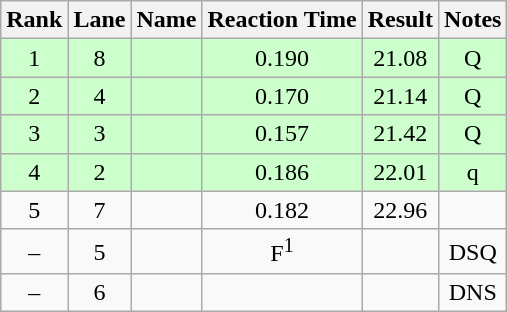<table class="wikitable" style="text-align:center">
<tr>
<th>Rank</th>
<th>Lane</th>
<th>Name</th>
<th>Reaction Time</th>
<th>Result</th>
<th>Notes</th>
</tr>
<tr bgcolor=ccffcc>
<td>1</td>
<td>8</td>
<td align="left"></td>
<td>0.190</td>
<td>21.08</td>
<td>Q</td>
</tr>
<tr bgcolor=ccffcc>
<td>2</td>
<td>4</td>
<td align="left"></td>
<td>0.170</td>
<td>21.14</td>
<td>Q</td>
</tr>
<tr bgcolor=ccffcc>
<td>3</td>
<td>3</td>
<td align="left"></td>
<td>0.157</td>
<td>21.42</td>
<td>Q</td>
</tr>
<tr bgcolor=ccffcc>
<td>4</td>
<td>2</td>
<td align="left"></td>
<td>0.186</td>
<td>22.01</td>
<td>q</td>
</tr>
<tr>
<td>5</td>
<td>7</td>
<td align="left"></td>
<td>0.182</td>
<td>22.96</td>
<td></td>
</tr>
<tr>
<td>–</td>
<td>5</td>
<td align="left"></td>
<td>F<sup>1</sup></td>
<td></td>
<td>DSQ</td>
</tr>
<tr>
<td>–</td>
<td>6</td>
<td align="left"></td>
<td></td>
<td></td>
<td>DNS</td>
</tr>
</table>
